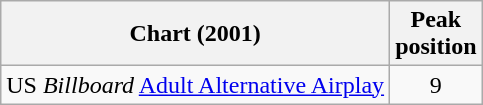<table class="wikitable">
<tr>
<th>Chart (2001)</th>
<th>Peak<br>position</th>
</tr>
<tr>
<td>US <em>Billboard</em> <a href='#'>Adult Alternative Airplay</a></td>
<td align="center">9</td>
</tr>
</table>
